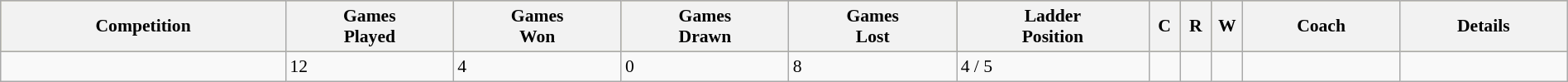<table class="wikitable" width="100%" style="font-size:90%">
<tr bgcolor=#bdb76b>
<th>Competition</th>
<th>Games<br>Played</th>
<th>Games<br>Won</th>
<th>Games<br>Drawn</th>
<th>Games<br>Lost</th>
<th>Ladder<br>Position</th>
<th width="2%">C</th>
<th width="2%">R</th>
<th width="2%">W</th>
<th>Coach</th>
<th>Details</th>
</tr>
<tr>
<td></td>
<td>12</td>
<td>4</td>
<td>0</td>
<td>8</td>
<td>4 / 5</td>
<td></td>
<td></td>
<td></td>
<td rowspan="1"></td>
<td></td>
</tr>
</table>
